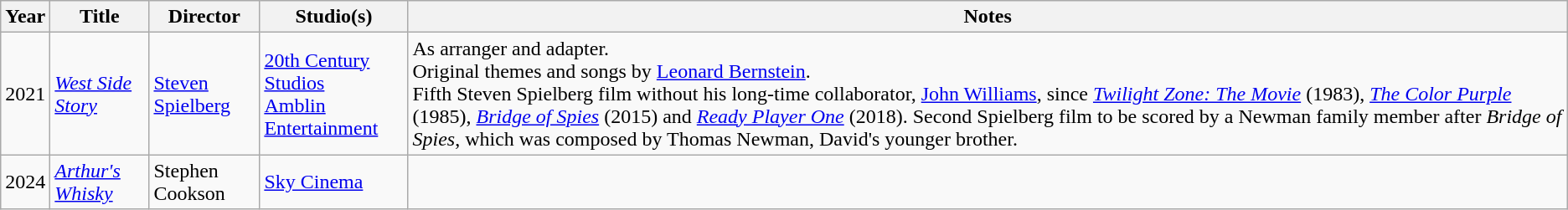<table class="wikitable sortable">
<tr>
<th>Year</th>
<th>Title</th>
<th>Director</th>
<th>Studio(s)</th>
<th>Notes</th>
</tr>
<tr>
<td>2021</td>
<td><em><a href='#'>West Side Story</a></em></td>
<td><a href='#'>Steven Spielberg</a></td>
<td><a href='#'>20th Century Studios</a><br><a href='#'>Amblin Entertainment</a><br></td>
<td>As arranger and adapter.<br>Original themes and songs by <a href='#'>Leonard Bernstein</a>.<br>Fifth Steven Spielberg film without his long-time collaborator, <a href='#'>John Williams</a>, since <em><a href='#'>Twilight Zone: The Movie</a></em> (1983), <em><a href='#'>The Color Purple</a></em> (1985), <em><a href='#'>Bridge of Spies</a></em> (2015) and <em><a href='#'>Ready Player One</a></em> (2018). Second Spielberg film to be scored by a Newman family member after <em>Bridge of Spies</em>, which was composed by Thomas Newman, David's younger brother.</td>
</tr>
<tr>
<td>2024</td>
<td><em><a href='#'>Arthur's Whisky</a></em></td>
<td>Stephen Cookson</td>
<td><a href='#'>Sky Cinema</a></td>
<td></td>
</tr>
</table>
